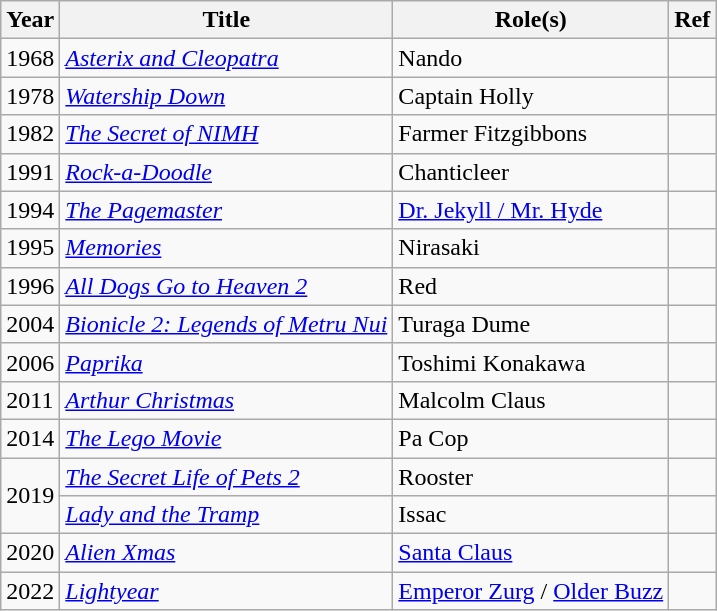<table class="wikitable plainrowheaders sortable">
<tr>
<th scope="col">Year</th>
<th scope="col">Title</th>
<th scope="col">Role(s)</th>
<th scope="col" class="unsortable">Ref</th>
</tr>
<tr>
<td>1968</td>
<td><em><a href='#'>Asterix and Cleopatra</a></em></td>
<td>Nando</td>
<td></td>
</tr>
<tr>
<td>1978</td>
<td><em><a href='#'>Watership Down</a></em></td>
<td>Captain Holly</td>
<td></td>
</tr>
<tr>
<td>1982</td>
<td><em><a href='#'>The Secret of NIMH</a></em></td>
<td>Farmer Fitzgibbons</td>
<td></td>
</tr>
<tr>
<td>1991</td>
<td><em><a href='#'>Rock-a-Doodle</a></em></td>
<td>Chanticleer</td>
<td></td>
</tr>
<tr>
<td>1994</td>
<td><em><a href='#'>The Pagemaster</a></em></td>
<td><a href='#'>Dr. Jekyll / Mr. Hyde</a></td>
<td></td>
</tr>
<tr>
<td>1995</td>
<td><em><a href='#'>Memories</a></em></td>
<td>Nirasaki</td>
<td></td>
</tr>
<tr>
<td>1996</td>
<td><em><a href='#'>All Dogs Go to Heaven 2</a></em></td>
<td>Red</td>
<td></td>
</tr>
<tr>
<td>2004</td>
<td><em><a href='#'>Bionicle 2: Legends of Metru Nui</a></em></td>
<td>Turaga Dume</td>
<td></td>
</tr>
<tr>
<td>2006</td>
<td><em><a href='#'>Paprika</a></em></td>
<td>Toshimi Konakawa</td>
<td></td>
</tr>
<tr>
<td>2011</td>
<td><em><a href='#'>Arthur Christmas</a></em></td>
<td>Malcolm Claus</td>
<td></td>
</tr>
<tr>
<td>2014</td>
<td><em><a href='#'>The Lego Movie</a></em></td>
<td>Pa Cop</td>
<td></td>
</tr>
<tr>
<td rowspan=2>2019</td>
<td><em><a href='#'>The Secret Life of Pets 2</a></em></td>
<td>Rooster</td>
<td></td>
</tr>
<tr>
<td><em><a href='#'>Lady and the Tramp</a></em></td>
<td>Issac</td>
<td></td>
</tr>
<tr>
<td>2020</td>
<td><em><a href='#'>Alien Xmas</a></em></td>
<td><a href='#'>Santa Claus</a></td>
<td></td>
</tr>
<tr>
<td>2022</td>
<td><em><a href='#'>Lightyear</a></em></td>
<td><a href='#'>Emperor Zurg</a> / <a href='#'>Older Buzz</a></td>
<td></td>
</tr>
</table>
